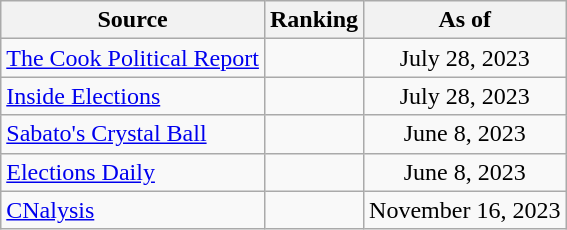<table class="wikitable" style="text-align:center">
<tr>
<th>Source</th>
<th>Ranking</th>
<th>As of</th>
</tr>
<tr>
<td align=left><a href='#'>The Cook Political Report</a></td>
<td></td>
<td>July 28, 2023</td>
</tr>
<tr>
<td align=left><a href='#'>Inside Elections</a></td>
<td></td>
<td>July 28, 2023</td>
</tr>
<tr>
<td align=left><a href='#'>Sabato's Crystal Ball</a></td>
<td></td>
<td>June 8, 2023</td>
</tr>
<tr>
<td align=left><a href='#'>Elections Daily</a></td>
<td></td>
<td>June 8, 2023</td>
</tr>
<tr>
<td align=left><a href='#'>CNalysis</a></td>
<td></td>
<td>November 16, 2023</td>
</tr>
</table>
